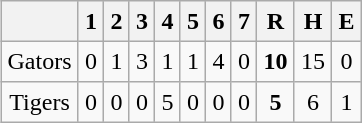<table align = right border="2" cellpadding="4" cellspacing="0" style="margin: 1em 1em 1em 1em; background: #F9F9F9; border: 1px #aaa solid; border-collapse: collapse;">
<tr align=center style="background: #F2F2F2;">
<th></th>
<th>1</th>
<th>2</th>
<th>3</th>
<th>4</th>
<th>5</th>
<th>6</th>
<th>7</th>
<th>R</th>
<th>H</th>
<th>E</th>
</tr>
<tr align=center>
<td>Gators</td>
<td>0</td>
<td>1</td>
<td>3</td>
<td>1</td>
<td>1</td>
<td>4</td>
<td>0</td>
<td><strong>10</strong></td>
<td>15</td>
<td>0</td>
</tr>
<tr align=center>
<td>Tigers</td>
<td>0</td>
<td>0</td>
<td>0</td>
<td>5</td>
<td>0</td>
<td>0</td>
<td>0</td>
<td><strong>5</strong></td>
<td>6</td>
<td>1</td>
</tr>
</table>
